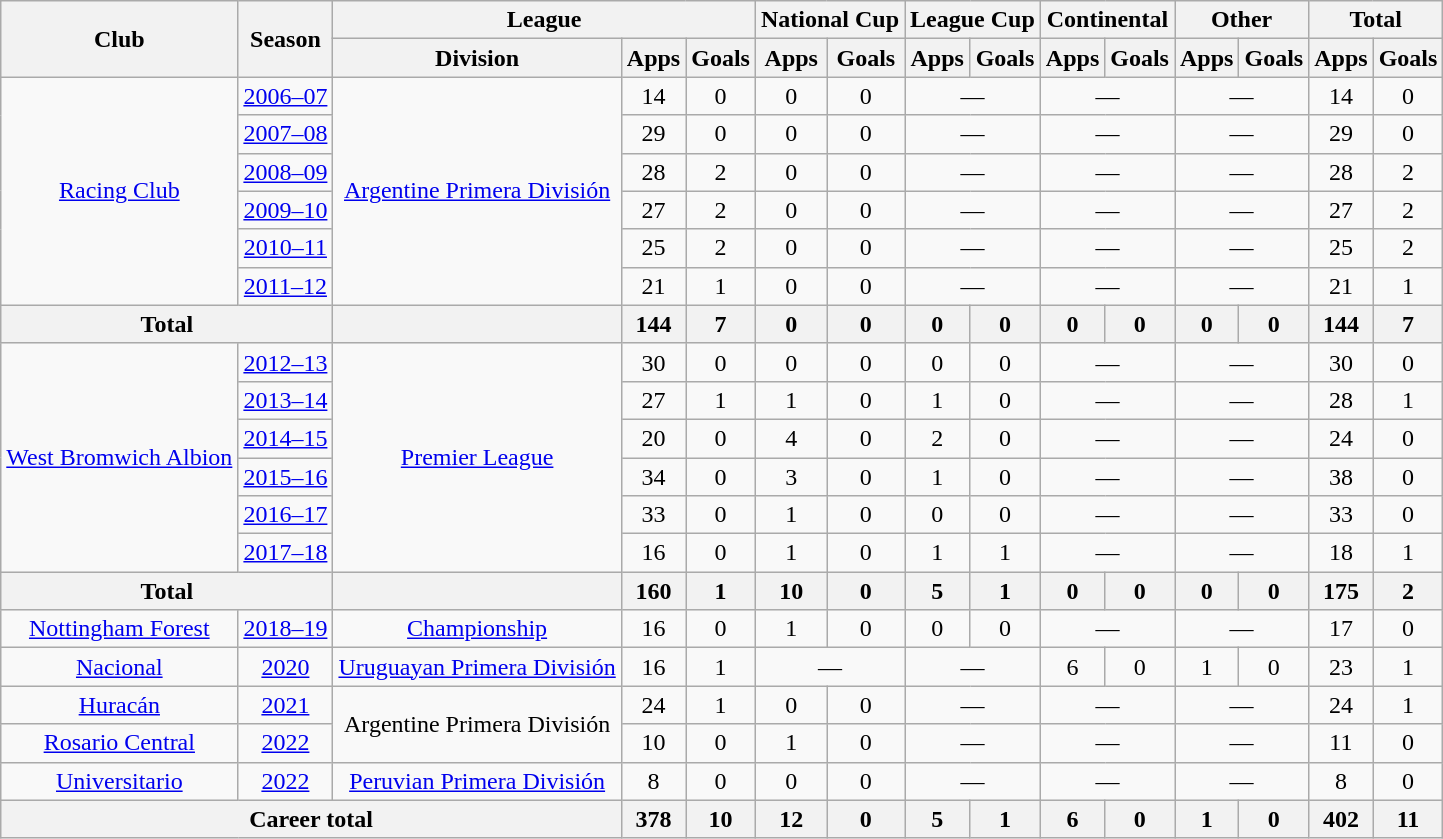<table class="wikitable" style="text-align:center">
<tr>
<th rowspan="2">Club</th>
<th rowspan="2">Season</th>
<th colspan="3">League</th>
<th colspan="2">National Cup</th>
<th colspan="2">League Cup</th>
<th colspan="2">Continental</th>
<th colspan="2">Other</th>
<th colspan="2">Total</th>
</tr>
<tr>
<th>Division</th>
<th>Apps</th>
<th>Goals</th>
<th>Apps</th>
<th>Goals</th>
<th>Apps</th>
<th>Goals</th>
<th>Apps</th>
<th>Goals</th>
<th>Apps</th>
<th>Goals</th>
<th>Apps</th>
<th>Goals</th>
</tr>
<tr>
<td rowspan="6"><a href='#'>Racing Club</a></td>
<td><a href='#'>2006–07</a></td>
<td rowspan="6"><a href='#'>Argentine Primera División</a></td>
<td>14</td>
<td>0</td>
<td>0</td>
<td>0</td>
<td colspan="2">—</td>
<td colspan="2">—</td>
<td colspan="2">—</td>
<td>14</td>
<td>0</td>
</tr>
<tr>
<td><a href='#'>2007–08</a></td>
<td>29</td>
<td>0</td>
<td>0</td>
<td>0</td>
<td colspan="2">—</td>
<td colspan="2">—</td>
<td colspan="2">—</td>
<td>29</td>
<td>0</td>
</tr>
<tr>
<td><a href='#'>2008–09</a></td>
<td>28</td>
<td>2</td>
<td>0</td>
<td>0</td>
<td colspan="2">—</td>
<td colspan="2">—</td>
<td colspan="2">—</td>
<td>28</td>
<td>2</td>
</tr>
<tr>
<td><a href='#'>2009–10</a></td>
<td>27</td>
<td>2</td>
<td>0</td>
<td>0</td>
<td colspan="2">—</td>
<td colspan="2">—</td>
<td colspan="2">—</td>
<td>27</td>
<td>2</td>
</tr>
<tr>
<td><a href='#'>2010–11</a></td>
<td>25</td>
<td>2</td>
<td>0</td>
<td>0</td>
<td colspan="2">—</td>
<td colspan="2">—</td>
<td colspan="2">—</td>
<td>25</td>
<td>2</td>
</tr>
<tr>
<td><a href='#'>2011–12</a></td>
<td>21</td>
<td>1</td>
<td>0</td>
<td>0</td>
<td colspan="2">—</td>
<td colspan="2">—</td>
<td colspan="2">—</td>
<td>21</td>
<td>1</td>
</tr>
<tr>
<th colspan="2">Total</th>
<th></th>
<th>144</th>
<th>7</th>
<th>0</th>
<th>0</th>
<th>0</th>
<th>0</th>
<th>0</th>
<th>0</th>
<th>0</th>
<th>0</th>
<th>144</th>
<th>7</th>
</tr>
<tr>
<td rowspan="6"><a href='#'>West Bromwich Albion</a></td>
<td><a href='#'>2012–13</a></td>
<td rowspan="6"><a href='#'>Premier League</a></td>
<td>30</td>
<td>0</td>
<td>0</td>
<td>0</td>
<td>0</td>
<td>0</td>
<td colspan="2">—</td>
<td colspan="2">—</td>
<td>30</td>
<td>0</td>
</tr>
<tr>
<td><a href='#'>2013–14</a></td>
<td>27</td>
<td>1</td>
<td>1</td>
<td>0</td>
<td>1</td>
<td>0</td>
<td colspan="2">—</td>
<td colspan="2">—</td>
<td>28</td>
<td>1</td>
</tr>
<tr>
<td><a href='#'>2014–15</a></td>
<td>20</td>
<td>0</td>
<td>4</td>
<td>0</td>
<td>2</td>
<td>0</td>
<td colspan="2">—</td>
<td colspan="2">—</td>
<td>24</td>
<td>0</td>
</tr>
<tr>
<td><a href='#'>2015–16</a></td>
<td>34</td>
<td>0</td>
<td>3</td>
<td>0</td>
<td>1</td>
<td>0</td>
<td colspan="2">—</td>
<td colspan="2">—</td>
<td>38</td>
<td>0</td>
</tr>
<tr>
<td><a href='#'>2016–17</a></td>
<td>33</td>
<td>0</td>
<td>1</td>
<td>0</td>
<td>0</td>
<td>0</td>
<td colspan="2">—</td>
<td colspan="2">—</td>
<td>33</td>
<td>0</td>
</tr>
<tr>
<td><a href='#'>2017–18</a></td>
<td>16</td>
<td>0</td>
<td>1</td>
<td>0</td>
<td>1</td>
<td>1</td>
<td colspan="2">—</td>
<td colspan="2">—</td>
<td>18</td>
<td>1</td>
</tr>
<tr>
<th colspan="2">Total</th>
<th></th>
<th>160</th>
<th>1</th>
<th>10</th>
<th>0</th>
<th>5</th>
<th>1</th>
<th>0</th>
<th>0</th>
<th>0</th>
<th>0</th>
<th>175</th>
<th>2</th>
</tr>
<tr>
<td rowspan="1"><a href='#'>Nottingham Forest</a></td>
<td><a href='#'>2018–19</a></td>
<td><a href='#'>Championship</a></td>
<td>16</td>
<td>0</td>
<td>1</td>
<td>0</td>
<td>0</td>
<td>0</td>
<td colspan="2">—</td>
<td colspan="2">—</td>
<td>17</td>
<td>0</td>
</tr>
<tr>
<td><a href='#'>Nacional</a></td>
<td><a href='#'>2020</a></td>
<td><a href='#'>Uruguayan Primera División</a></td>
<td>16</td>
<td>1</td>
<td colspan="2">—</td>
<td colspan="2">—</td>
<td>6</td>
<td>0</td>
<td>1</td>
<td>0</td>
<td>23</td>
<td>1</td>
</tr>
<tr>
<td><a href='#'>Huracán</a></td>
<td><a href='#'>2021</a></td>
<td rowspan="2">Argentine Primera División</td>
<td>24</td>
<td>1</td>
<td>0</td>
<td>0</td>
<td colspan="2">—</td>
<td colspan="2">—</td>
<td colspan="2">—</td>
<td>24</td>
<td>1</td>
</tr>
<tr>
<td><a href='#'>Rosario Central</a></td>
<td><a href='#'>2022</a></td>
<td>10</td>
<td>0</td>
<td>1</td>
<td>0</td>
<td colspan="2">—</td>
<td colspan="2">—</td>
<td colspan="2">—</td>
<td>11</td>
<td>0</td>
</tr>
<tr>
<td><a href='#'>Universitario</a></td>
<td><a href='#'>2022</a></td>
<td><a href='#'>Peruvian Primera División</a></td>
<td>8</td>
<td>0</td>
<td>0</td>
<td>0</td>
<td colspan="2">—</td>
<td colspan="2">—</td>
<td colspan="2">—</td>
<td>8</td>
<td>0</td>
</tr>
<tr>
<th colspan="3">Career total</th>
<th>378</th>
<th>10</th>
<th>12</th>
<th>0</th>
<th>5</th>
<th>1</th>
<th>6</th>
<th>0</th>
<th>1</th>
<th>0</th>
<th>402</th>
<th>11</th>
</tr>
</table>
